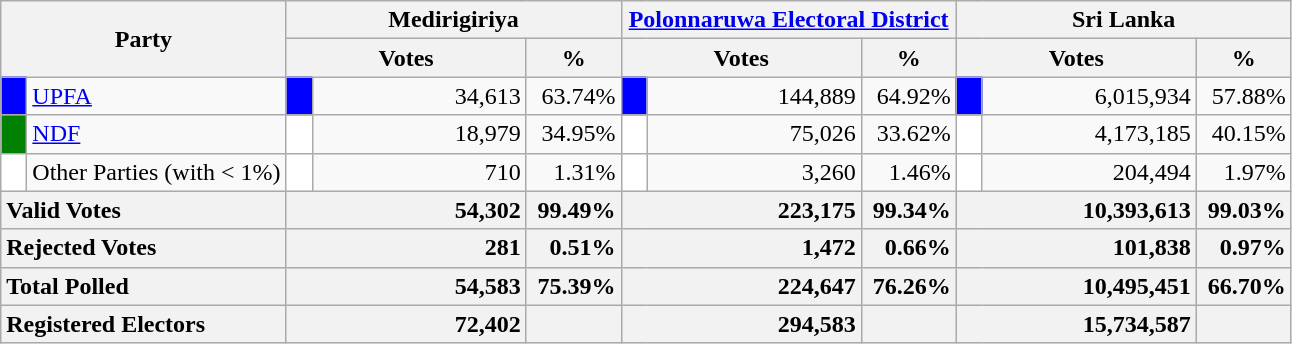<table class="wikitable">
<tr>
<th colspan="2" width="144px"rowspan="2">Party</th>
<th colspan="3" width="216px">Medirigiriya</th>
<th colspan="3" width="216px"><a href='#'>Polonnaruwa Electoral District</a></th>
<th colspan="3" width="216px">Sri Lanka</th>
</tr>
<tr>
<th colspan="2" width="144px">Votes</th>
<th>%</th>
<th colspan="2" width="144px">Votes</th>
<th>%</th>
<th colspan="2" width="144px">Votes</th>
<th>%</th>
</tr>
<tr>
<td style="background-color:blue;" width="10px"></td>
<td style="text-align:left;"><a href='#'>UPFA</a></td>
<td style="background-color:blue;" width="10px"></td>
<td style="text-align:right;">34,613</td>
<td style="text-align:right;">63.74%</td>
<td style="background-color:blue;" width="10px"></td>
<td style="text-align:right;">144,889</td>
<td style="text-align:right;">64.92%</td>
<td style="background-color:blue;" width="10px"></td>
<td style="text-align:right;">6,015,934</td>
<td style="text-align:right;">57.88%</td>
</tr>
<tr>
<td style="background-color:green;" width="10px"></td>
<td style="text-align:left;"><a href='#'>NDF</a></td>
<td style="background-color:white;" width="10px"></td>
<td style="text-align:right;">18,979</td>
<td style="text-align:right;">34.95%</td>
<td style="background-color:white;" width="10px"></td>
<td style="text-align:right;">75,026</td>
<td style="text-align:right;">33.62%</td>
<td style="background-color:white;" width="10px"></td>
<td style="text-align:right;">4,173,185</td>
<td style="text-align:right;">40.15%</td>
</tr>
<tr>
<td style="background-color:white;" width="10px"></td>
<td style="text-align:left;">Other Parties (with < 1%)</td>
<td style="background-color:white;" width="10px"></td>
<td style="text-align:right;">710</td>
<td style="text-align:right;">1.31%</td>
<td style="background-color:white;" width="10px"></td>
<td style="text-align:right;">3,260</td>
<td style="text-align:right;">1.46%</td>
<td style="background-color:white;" width="10px"></td>
<td style="text-align:right;">204,494</td>
<td style="text-align:right;">1.97%</td>
</tr>
<tr>
<th colspan="2" width="144px"style="text-align:left;">Valid Votes</th>
<th style="text-align:right;"colspan="2" width="144px">54,302</th>
<th style="text-align:right;">99.49%</th>
<th style="text-align:right;"colspan="2" width="144px">223,175</th>
<th style="text-align:right;">99.34%</th>
<th style="text-align:right;"colspan="2" width="144px">10,393,613</th>
<th style="text-align:right;">99.03%</th>
</tr>
<tr>
<th colspan="2" width="144px"style="text-align:left;">Rejected Votes</th>
<th style="text-align:right;"colspan="2" width="144px">281</th>
<th style="text-align:right;">0.51%</th>
<th style="text-align:right;"colspan="2" width="144px">1,472</th>
<th style="text-align:right;">0.66%</th>
<th style="text-align:right;"colspan="2" width="144px">101,838</th>
<th style="text-align:right;">0.97%</th>
</tr>
<tr>
<th colspan="2" width="144px"style="text-align:left;">Total Polled</th>
<th style="text-align:right;"colspan="2" width="144px">54,583</th>
<th style="text-align:right;">75.39%</th>
<th style="text-align:right;"colspan="2" width="144px">224,647</th>
<th style="text-align:right;">76.26%</th>
<th style="text-align:right;"colspan="2" width="144px">10,495,451</th>
<th style="text-align:right;">66.70%</th>
</tr>
<tr>
<th colspan="2" width="144px"style="text-align:left;">Registered Electors</th>
<th style="text-align:right;"colspan="2" width="144px">72,402</th>
<th></th>
<th style="text-align:right;"colspan="2" width="144px">294,583</th>
<th></th>
<th style="text-align:right;"colspan="2" width="144px">15,734,587</th>
<th></th>
</tr>
</table>
